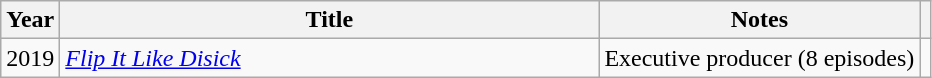<table class="wikitable">
<tr>
<th>Year</th>
<th scope="col" style="width:22em;">Title</th>
<th>Notes</th>
<th scope="col" class="unsortable"></th>
</tr>
<tr>
<td>2019</td>
<td><em><a href='#'>Flip It Like Disick</a></em></td>
<td>Executive producer (8 episodes)</td>
<td></td>
</tr>
</table>
